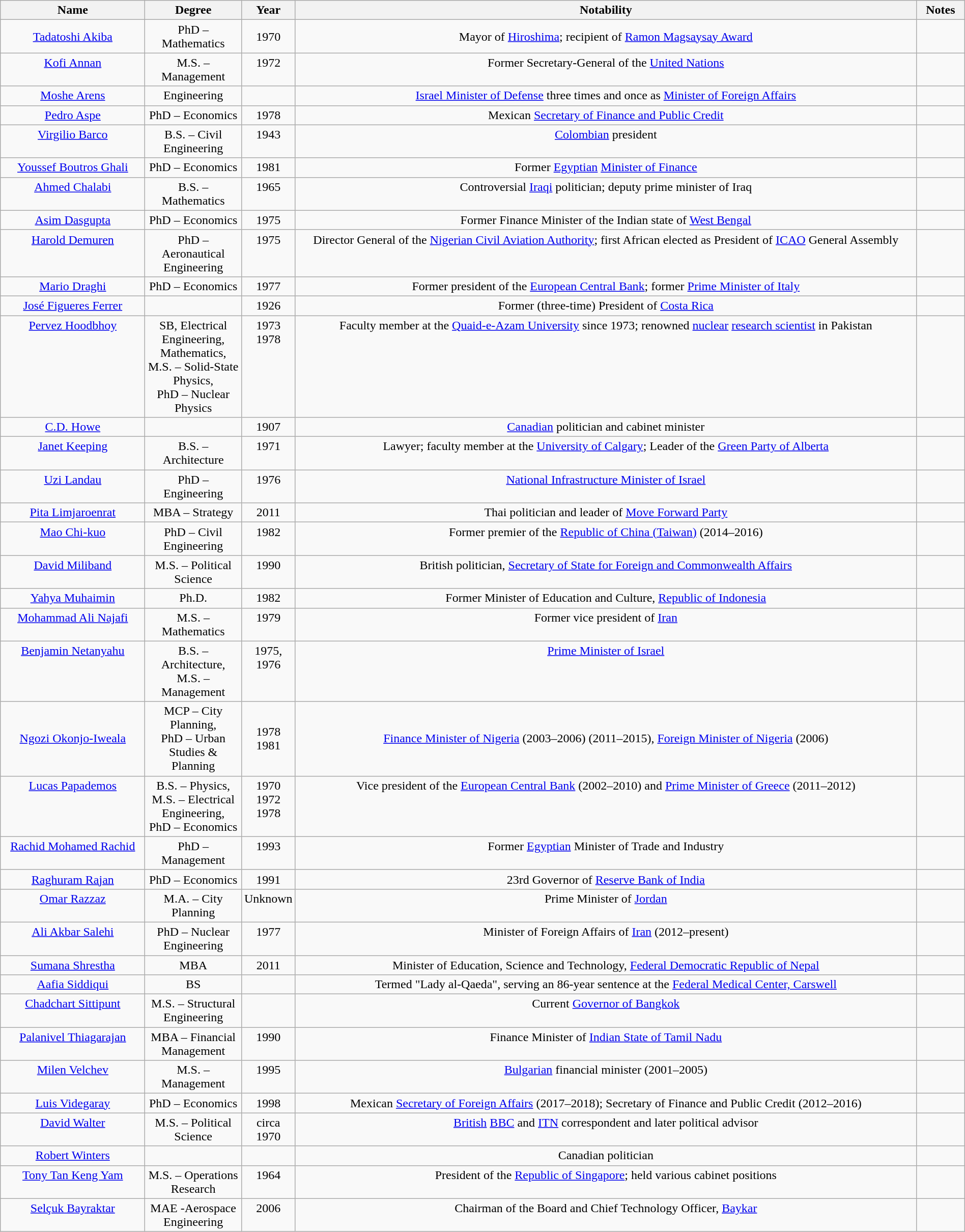<table class="wikitable sortable"  style="text-align:center; width:100%; margin:auto;">
<tr>
<th style="width:15%;">Name</th>
<th style="width:10%;">Degree</th>
<th style="width:5%;">Year</th>
<th style="width:*%;">Notability</th>
<th style="width:5%;">Notes</th>
</tr>
<tr>
<td><a href='#'>Tadatoshi Akiba</a></td>
<td>PhD – Mathematics</td>
<td>1970</td>
<td>Mayor of <a href='#'>Hiroshima</a>; recipient of <a href='#'>Ramon Magsaysay Award</a></td>
<td></td>
</tr>
<tr valign="top">
<td><a href='#'>Kofi Annan</a></td>
<td>M.S. – Management</td>
<td>1972</td>
<td>Former Secretary-General of the <a href='#'>United Nations</a></td>
<td></td>
</tr>
<tr valign="top">
<td><a href='#'>Moshe Arens</a></td>
<td>Engineering</td>
<td></td>
<td><a href='#'>Israel Minister of Defense</a> three times and once as <a href='#'>Minister of Foreign Affairs</a></td>
<td></td>
</tr>
<tr valign="top">
<td><a href='#'>Pedro Aspe</a></td>
<td>PhD – Economics</td>
<td>1978</td>
<td>Mexican <a href='#'>Secretary of Finance and Public Credit</a></td>
<td></td>
</tr>
<tr valign="top">
<td><a href='#'>Virgilio Barco</a></td>
<td>B.S. – Civil Engineering</td>
<td>1943</td>
<td><a href='#'>Colombian</a> president</td>
<td></td>
</tr>
<tr valign="top">
<td><a href='#'>Youssef Boutros Ghali</a></td>
<td>PhD – Economics</td>
<td>1981</td>
<td>Former <a href='#'>Egyptian</a> <a href='#'>Minister of Finance</a></td>
<td></td>
</tr>
<tr valign="top">
<td><a href='#'>Ahmed Chalabi</a></td>
<td>B.S. – Mathematics</td>
<td>1965</td>
<td>Controversial <a href='#'>Iraqi</a> politician; deputy prime minister of Iraq</td>
<td></td>
</tr>
<tr valign="top">
<td><a href='#'>Asim Dasgupta</a></td>
<td>PhD – Economics</td>
<td>1975</td>
<td>Former Finance Minister of the Indian state of <a href='#'>West Bengal</a></td>
<td></td>
</tr>
<tr valign="top">
<td><a href='#'>Harold Demuren</a></td>
<td>PhD – Aeronautical Engineering</td>
<td>1975</td>
<td>Director General of the <a href='#'>Nigerian Civil Aviation Authority</a>; first African elected as President of <a href='#'>ICAO</a> General Assembly</td>
<td></td>
</tr>
<tr valign="top">
<td><a href='#'>Mario Draghi</a></td>
<td>PhD – Economics</td>
<td>1977</td>
<td>Former president of the <a href='#'>European Central Bank</a>; former <a href='#'>Prime Minister of Italy</a></td>
<td></td>
</tr>
<tr>
<td><a href='#'>José Figueres Ferrer</a></td>
<td></td>
<td>1926</td>
<td>Former (three-time) President of <a href='#'>Costa Rica</a></td>
<td></td>
</tr>
<tr valign="top">
<td><a href='#'>Pervez Hoodbhoy</a></td>
<td>SB, Electrical Engineering, Mathematics, M.S. – Solid-State Physics, <br>PhD – Nuclear Physics</td>
<td>1973<br>1978</td>
<td>Faculty member at the <a href='#'>Quaid-e-Azam University</a> since 1973; renowned <a href='#'>nuclear</a> <a href='#'>research scientist</a> in Pakistan</td>
<td></td>
</tr>
<tr valign="top">
<td><a href='#'>C.D. Howe</a></td>
<td></td>
<td>1907</td>
<td><a href='#'>Canadian</a> politician and cabinet minister</td>
<td></td>
</tr>
<tr valign="top">
<td><a href='#'>Janet Keeping</a></td>
<td>B.S. – Architecture</td>
<td>1971</td>
<td>Lawyer; faculty member at the <a href='#'>University of Calgary</a>; Leader of the <a href='#'>Green Party of Alberta</a></td>
<td></td>
</tr>
<tr valign="top">
<td><a href='#'>Uzi Landau</a></td>
<td>PhD – Engineering</td>
<td>1976</td>
<td><a href='#'>National Infrastructure Minister of Israel</a></td>
<td></td>
</tr>
<tr valign="top">
<td><a href='#'>Pita Limjaroenrat</a></td>
<td>MBA – Strategy</td>
<td>2011</td>
<td>Thai politician and leader of <a href='#'>Move Forward Party</a></td>
<td></td>
</tr>
<tr valign="top">
<td><a href='#'>Mao Chi-kuo</a></td>
<td>PhD – Civil Engineering</td>
<td>1982</td>
<td>Former premier of the <a href='#'>Republic of China (Taiwan)</a> (2014–2016)</td>
<td></td>
</tr>
<tr valign="top">
<td><a href='#'>David Miliband</a></td>
<td>M.S. – Political Science</td>
<td>1990</td>
<td>British politician, <a href='#'>Secretary of State for Foreign and Commonwealth Affairs</a></td>
<td></td>
</tr>
<tr valign="top">
<td><a href='#'>Yahya Muhaimin</a></td>
<td>Ph.D.</td>
<td>1982</td>
<td>Former Minister of Education and Culture, <a href='#'>Republic of Indonesia</a></td>
<td></td>
</tr>
<tr valign="top">
<td><a href='#'>Mohammad Ali Najafi</a></td>
<td>M.S. – Mathematics</td>
<td>1979</td>
<td>Former vice president of <a href='#'>Iran</a></td>
<td></td>
</tr>
<tr valign="top">
<td><a href='#'>Benjamin Netanyahu</a></td>
<td>B.S. – Architecture,<br>M.S. – Management</td>
<td>1975, 1976</td>
<td><a href='#'>Prime Minister of Israel</a></td>
<td></td>
</tr>
<tr>
<td><a href='#'>Ngozi Okonjo-Iweala</a></td>
<td>MCP – City Planning, <br>PhD – Urban Studies & Planning</td>
<td>1978<br>1981</td>
<td><a href='#'>Finance Minister of Nigeria</a> (2003–2006) (2011–2015), <a href='#'>Foreign Minister of Nigeria</a> (2006)</td>
<td></td>
</tr>
<tr valign="top">
<td><a href='#'>Lucas Papademos</a></td>
<td>B.S. – Physics, <br>M.S. – Electrical Engineering, <br>PhD – Economics</td>
<td>1970<br>1972<br>1978</td>
<td>Vice president of the <a href='#'>European Central Bank</a> (2002–2010) and <a href='#'>Prime Minister of Greece</a> (2011–2012)</td>
<td></td>
</tr>
<tr valign="top">
<td><a href='#'>Rachid Mohamed Rachid</a></td>
<td>PhD – Management</td>
<td>1993</td>
<td>Former <a href='#'>Egyptian</a> Minister of Trade and Industry</td>
<td></td>
</tr>
<tr valign="top">
<td><a href='#'>Raghuram Rajan</a></td>
<td>PhD – Economics</td>
<td>1991</td>
<td>23rd Governor of <a href='#'>Reserve Bank of India</a></td>
<td></td>
</tr>
<tr valign="top">
<td><a href='#'>Omar Razzaz</a></td>
<td>M.A. – City Planning</td>
<td>Unknown</td>
<td>Prime Minister of <a href='#'>Jordan</a></td>
<td></td>
</tr>
<tr valign="top">
<td><a href='#'>Ali Akbar Salehi</a></td>
<td>PhD – Nuclear Engineering</td>
<td>1977</td>
<td>Minister of Foreign Affairs of <a href='#'>Iran</a> (2012–present)</td>
<td></td>
</tr>
<tr valign="top">
<td><a href='#'>Sumana Shrestha</a></td>
<td>MBA</td>
<td>2011</td>
<td>Minister of Education, Science and Technology, <a href='#'>Federal Democratic Republic of Nepal</a></td>
<td></td>
</tr>
<tr valign="top">
<td><a href='#'>Aafia Siddiqui</a></td>
<td>BS</td>
<td></td>
<td>Termed "Lady al-Qaeda", serving an 86-year sentence at the <a href='#'>Federal Medical Center, Carswell</a></td>
<td></td>
</tr>
<tr valign="top">
<td><a href='#'>Chadchart Sittipunt</a></td>
<td>M.S. – Structural Engineering</td>
<td></td>
<td>Current <a href='#'>Governor of Bangkok</a></td>
<td></td>
</tr>
<tr valign="top">
<td><a href='#'>Palanivel Thiagarajan</a></td>
<td>MBA – Financial Management</td>
<td>1990</td>
<td>Finance Minister of <a href='#'>Indian State of Tamil Nadu</a></td>
<td></td>
</tr>
<tr valign="top">
<td><a href='#'>Milen Velchev</a></td>
<td>M.S. – Management</td>
<td>1995</td>
<td><a href='#'>Bulgarian</a> financial minister (2001–2005)</td>
<td></td>
</tr>
<tr valign="top">
<td><a href='#'>Luis Videgaray</a></td>
<td>PhD – Economics</td>
<td>1998</td>
<td>Mexican <a href='#'>Secretary of Foreign Affairs</a> (2017–2018); Secretary of Finance and Public Credit (2012–2016)</td>
<td></td>
</tr>
<tr valign="top">
<td><a href='#'>David Walter</a></td>
<td>M.S. – Political Science</td>
<td>circa 1970</td>
<td><a href='#'>British</a> <a href='#'>BBC</a> and <a href='#'>ITN</a> correspondent and later political advisor</td>
<td></td>
</tr>
<tr valign="top">
<td><a href='#'>Robert Winters</a></td>
<td></td>
<td></td>
<td>Canadian politician</td>
<td></td>
</tr>
<tr valign="top">
<td><a href='#'>Tony Tan Keng Yam</a></td>
<td>M.S. – Operations Research</td>
<td>1964</td>
<td>President of the <a href='#'>Republic of Singapore</a>; held various cabinet positions</td>
<td></td>
</tr>
<tr valign="top">
<td><a href='#'>Selçuk Bayraktar</a></td>
<td>MAE -Aerospace Engineering</td>
<td>2006</td>
<td>Chairman of the Board and Chief Technology Officer, <a href='#'>Baykar</a></td>
</tr>
</table>
